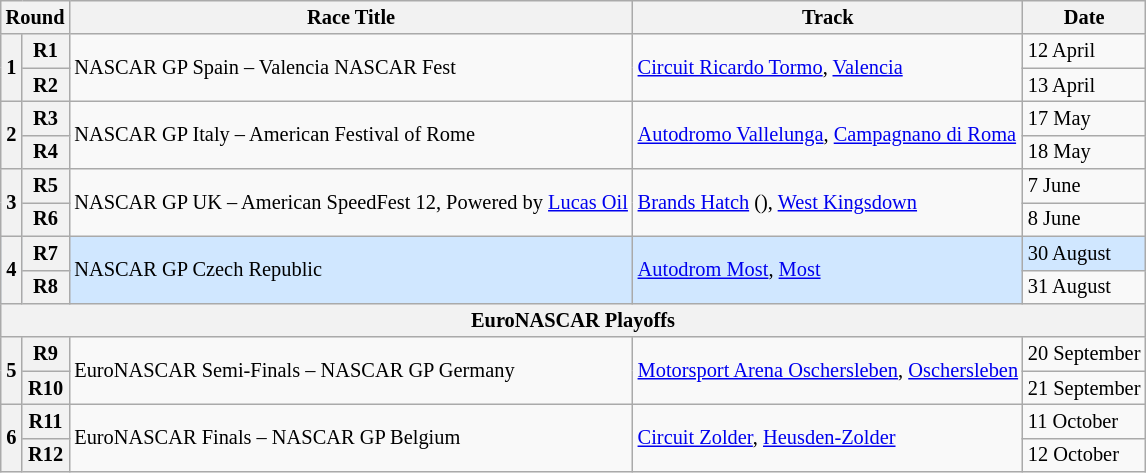<table class="wikitable" style="font-size:85%;">
<tr>
<th colspan=2>Round</th>
<th>Race Title</th>
<th>Track</th>
<th>Date</th>
</tr>
<tr>
<th rowspan=2>1</th>
<th>R1</th>
<td rowspan=2 nowrap>NASCAR GP Spain – Valencia NASCAR Fest</td>
<td rowspan=2 nowrap> <a href='#'>Circuit Ricardo Tormo</a>, <a href='#'>Valencia</a></td>
<td>12 April</td>
</tr>
<tr>
<th>R2</th>
<td>13 April</td>
</tr>
<tr>
<th rowspan=2>2</th>
<th>R3</th>
<td rowspan=2 nowrap>NASCAR GP Italy – American Festival of Rome</td>
<td rowspan=2 nowrap> <a href='#'>Autodromo Vallelunga</a>, <a href='#'>Campagnano di Roma</a></td>
<td>17 May</td>
</tr>
<tr>
<th>R4</th>
<td>18 May</td>
</tr>
<tr>
<th rowspan=2>3</th>
<th>R5</th>
<td rowspan=2 nowrap>NASCAR GP UK – American SpeedFest 12, Powered by <a href='#'>Lucas Oil</a></td>
<td rowspan=2 nowrap> <a href='#'>Brands Hatch</a> (), <a href='#'>West Kingsdown</a></td>
<td>7 June</td>
</tr>
<tr>
<th>R6</th>
<td>8 June</td>
</tr>
<tr style="background:#D0E7FF;">
<th rowspan=2>4</th>
<th>R7</th>
<td rowspan=2 nowrap>NASCAR GP Czech Republic</td>
<td rowspan=2 nowrap> <a href='#'>Autodrom Most</a>, <a href='#'>Most</a></td>
<td>30 August</td>
</tr>
<tr>
<th>R8</th>
<td>31 August</td>
</tr>
<tr>
<th colspan="5">EuroNASCAR Playoffs</th>
</tr>
<tr>
<th rowspan=2>5</th>
<th>R9</th>
<td rowspan=2 nowrap>EuroNASCAR Semi-Finals – NASCAR GP Germany</td>
<td rowspan=2 nowrap> <a href='#'>Motorsport Arena Oschersleben</a>, <a href='#'>Oschersleben</a></td>
<td nowrap>20 September</td>
</tr>
<tr>
<th>R10</th>
<td nowrap>21 September</td>
</tr>
<tr>
<th rowspan=2>6</th>
<th>R11</th>
<td rowspan=2 nowrap>EuroNASCAR Finals – NASCAR GP Belgium</td>
<td rowspan=2 nowrap> <a href='#'>Circuit Zolder</a>, <a href='#'>Heusden-Zolder</a></td>
<td>11 October</td>
</tr>
<tr>
<th>R12</th>
<td>12 October</td>
</tr>
</table>
